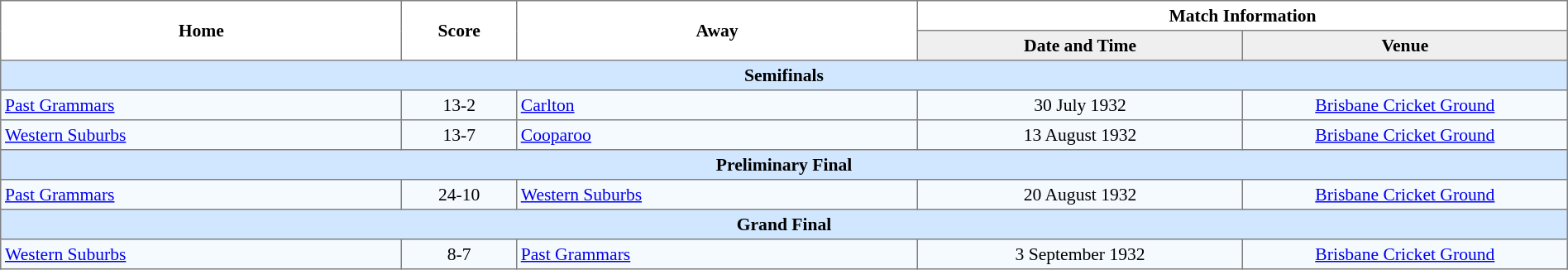<table width="100%" cellspacing="0" cellpadding="3" border="1" style="border-collapse:collapse; font-size:90%; text-align:center;">
<tr>
<th rowspan="2" width="21%">Home</th>
<th rowspan="2" width="6%">Score</th>
<th rowspan="2" width="21%">Away</th>
<th colspan="2">Match Information</th>
</tr>
<tr bgcolor="#EFEFEF">
<th width="17%">Date and Time</th>
<th width="17%">Venue</th>
</tr>
<tr bgcolor="#D0E7FF">
<td colspan="5"><strong>Semifinals</strong></td>
</tr>
<tr bgcolor="#F5FAFF">
<td align="left"> <a href='#'>Past Grammars</a></td>
<td>13-2</td>
<td align="left"> <a href='#'>Carlton</a></td>
<td>30 July 1932</td>
<td><a href='#'>Brisbane Cricket Ground</a></td>
</tr>
<tr bgcolor="#F5FAFF">
<td align="left"> <a href='#'>Western Suburbs</a></td>
<td>13-7</td>
<td align="left"> <a href='#'>Cooparoo</a></td>
<td>13 August 1932</td>
<td><a href='#'>Brisbane Cricket Ground</a></td>
</tr>
<tr bgcolor="#D0E7FF">
<td colspan="5"><strong>Preliminary Final</strong></td>
</tr>
<tr bgcolor="#F5FAFF">
<td align="left"> <a href='#'>Past Grammars</a></td>
<td>24-10</td>
<td align="left"> <a href='#'>Western Suburbs</a></td>
<td>20 August 1932</td>
<td><a href='#'>Brisbane Cricket Ground</a></td>
</tr>
<tr bgcolor="#D0E7FF">
<td colspan="5"><strong>Grand Final</strong></td>
</tr>
<tr bgcolor="#F5FAFF">
<td align="left"> <a href='#'>Western Suburbs</a></td>
<td>8-7</td>
<td align="left"> <a href='#'>Past Grammars</a></td>
<td>3 September 1932</td>
<td><a href='#'>Brisbane Cricket Ground</a></td>
</tr>
</table>
